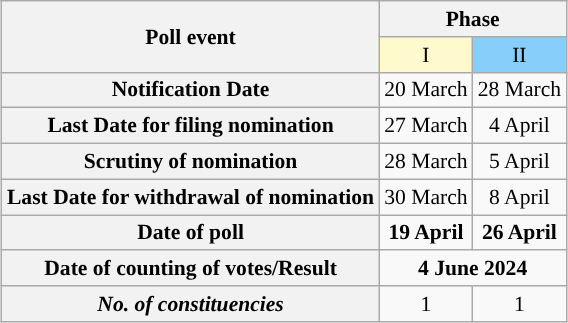<table class="wikitable" style="text-align:center;margin:auto;font-size:90%;">
<tr>
<th rowspan=2>Poll event</th>
<th colspan="2">Phase</th>
</tr>
<tr>
<td bgcolor=#FFFACD>I</td>
<td bgcolor=#87CEFA>II</td>
</tr>
<tr>
<th>Notification Date</th>
<td>20 March</td>
<td>28 March</td>
</tr>
<tr>
<th>Last Date for filing nomination</th>
<td>27 March</td>
<td>4 April</td>
</tr>
<tr>
<th>Scrutiny of nomination</th>
<td>28 March</td>
<td>5 April</td>
</tr>
<tr>
<th>Last Date for withdrawal of nomination</th>
<td>30 March</td>
<td>8 April</td>
</tr>
<tr>
<th>Date of poll</th>
<td><strong>19 April</strong></td>
<td><strong>26 April</strong></td>
</tr>
<tr>
<th>Date of counting of votes/Result</th>
<td colspan="2"><strong>4 June 2024</strong></td>
</tr>
<tr>
<th><strong><em>No. of constituencies</em></strong></th>
<td>1</td>
<td>1</td>
</tr>
</table>
